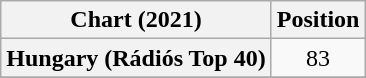<table class="wikitable plainrowheaders" style="text-align:center">
<tr>
<th scope="col">Chart (2021)</th>
<th scope="col">Position</th>
</tr>
<tr>
<th scope="row">Hungary (Rádiós Top 40)</th>
<td>83</td>
</tr>
<tr>
</tr>
</table>
